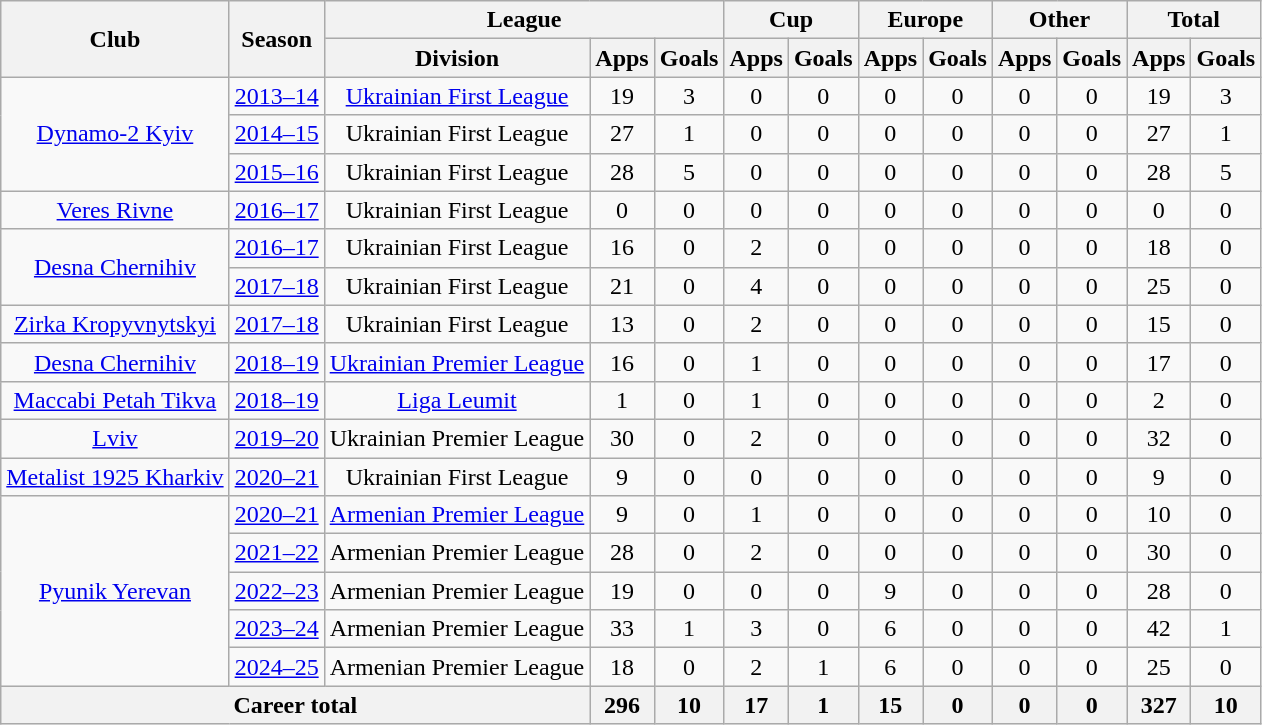<table class="wikitable" style="text-align:center">
<tr>
<th rowspan="2">Club</th>
<th rowspan="2">Season</th>
<th colspan="3">League</th>
<th colspan="2">Cup</th>
<th colspan="2">Europe</th>
<th colspan="2">Other</th>
<th colspan="2">Total</th>
</tr>
<tr>
<th>Division</th>
<th>Apps</th>
<th>Goals</th>
<th>Apps</th>
<th>Goals</th>
<th>Apps</th>
<th>Goals</th>
<th>Apps</th>
<th>Goals</th>
<th>Apps</th>
<th>Goals</th>
</tr>
<tr>
<td rowspan="3"><a href='#'>Dynamo-2 Kyiv</a></td>
<td><a href='#'>2013–14</a></td>
<td><a href='#'>Ukrainian First League</a></td>
<td>19</td>
<td>3</td>
<td>0</td>
<td>0</td>
<td>0</td>
<td>0</td>
<td>0</td>
<td>0</td>
<td>19</td>
<td>3</td>
</tr>
<tr>
<td><a href='#'>2014–15</a></td>
<td>Ukrainian First League</td>
<td>27</td>
<td>1</td>
<td>0</td>
<td>0</td>
<td>0</td>
<td>0</td>
<td>0</td>
<td>0</td>
<td>27</td>
<td>1</td>
</tr>
<tr>
<td><a href='#'>2015–16</a></td>
<td>Ukrainian First League</td>
<td>28</td>
<td>5</td>
<td>0</td>
<td>0</td>
<td>0</td>
<td>0</td>
<td>0</td>
<td>0</td>
<td>28</td>
<td>5</td>
</tr>
<tr>
<td rowspan="1"><a href='#'>Veres Rivne</a></td>
<td><a href='#'>2016–17</a></td>
<td>Ukrainian First League</td>
<td>0</td>
<td>0</td>
<td>0</td>
<td>0</td>
<td>0</td>
<td>0</td>
<td>0</td>
<td>0</td>
<td>0</td>
<td>0</td>
</tr>
<tr>
<td rowspan="2"><a href='#'>Desna Chernihiv</a></td>
<td><a href='#'>2016–17</a></td>
<td>Ukrainian First League</td>
<td>16</td>
<td>0</td>
<td>2</td>
<td>0</td>
<td>0</td>
<td>0</td>
<td>0</td>
<td>0</td>
<td>18</td>
<td>0</td>
</tr>
<tr>
<td><a href='#'>2017–18</a></td>
<td>Ukrainian First League</td>
<td>21</td>
<td>0</td>
<td>4</td>
<td>0</td>
<td>0</td>
<td>0</td>
<td>0</td>
<td>0</td>
<td>25</td>
<td>0</td>
</tr>
<tr>
<td rowspan="1"><a href='#'>Zirka Kropyvnytskyi</a></td>
<td><a href='#'>2017–18</a></td>
<td>Ukrainian First League</td>
<td>13</td>
<td>0</td>
<td>2</td>
<td>0</td>
<td>0</td>
<td>0</td>
<td>0</td>
<td>0</td>
<td>15</td>
<td>0</td>
</tr>
<tr>
<td rowspan="1"><a href='#'>Desna Chernihiv</a></td>
<td><a href='#'>2018–19</a></td>
<td><a href='#'>Ukrainian Premier League</a></td>
<td>16</td>
<td>0</td>
<td>1</td>
<td>0</td>
<td>0</td>
<td>0</td>
<td>0</td>
<td>0</td>
<td>17</td>
<td>0</td>
</tr>
<tr>
<td rowspan="1"><a href='#'>Maccabi Petah Tikva</a></td>
<td><a href='#'>2018–19</a></td>
<td><a href='#'>Liga Leumit</a></td>
<td>1</td>
<td>0</td>
<td>1</td>
<td>0</td>
<td>0</td>
<td>0</td>
<td>0</td>
<td>0</td>
<td>2</td>
<td>0</td>
</tr>
<tr>
<td rowspan="1"><a href='#'>Lviv</a></td>
<td><a href='#'>2019–20</a></td>
<td>Ukrainian Premier League</td>
<td>30</td>
<td>0</td>
<td>2</td>
<td>0</td>
<td>0</td>
<td>0</td>
<td>0</td>
<td>0</td>
<td>32</td>
<td>0</td>
</tr>
<tr>
<td rowspan="1"><a href='#'>Metalist 1925 Kharkiv</a></td>
<td><a href='#'>2020–21</a></td>
<td>Ukrainian First League</td>
<td>9</td>
<td>0</td>
<td>0</td>
<td>0</td>
<td>0</td>
<td>0</td>
<td>0</td>
<td>0</td>
<td>9</td>
<td>0</td>
</tr>
<tr>
<td rowspan="5"><a href='#'>Pyunik Yerevan</a></td>
<td><a href='#'>2020–21</a></td>
<td><a href='#'>Armenian Premier League</a></td>
<td>9</td>
<td>0</td>
<td>1</td>
<td>0</td>
<td>0</td>
<td>0</td>
<td>0</td>
<td>0</td>
<td>10</td>
<td>0</td>
</tr>
<tr>
<td><a href='#'>2021–22</a></td>
<td>Armenian Premier League</td>
<td>28</td>
<td>0</td>
<td>2</td>
<td>0</td>
<td>0</td>
<td>0</td>
<td>0</td>
<td>0</td>
<td>30</td>
<td>0</td>
</tr>
<tr>
<td><a href='#'>2022–23</a></td>
<td>Armenian Premier League</td>
<td>19</td>
<td>0</td>
<td>0</td>
<td>0</td>
<td>9</td>
<td>0</td>
<td>0</td>
<td>0</td>
<td>28</td>
<td>0</td>
</tr>
<tr>
<td><a href='#'>2023–24</a></td>
<td>Armenian Premier League</td>
<td>33</td>
<td>1</td>
<td>3</td>
<td>0</td>
<td>6</td>
<td>0</td>
<td>0</td>
<td>0</td>
<td>42</td>
<td>1</td>
</tr>
<tr>
<td><a href='#'>2024–25</a></td>
<td>Armenian Premier League</td>
<td>18</td>
<td>0</td>
<td>2</td>
<td>1</td>
<td>6</td>
<td>0</td>
<td>0</td>
<td>0</td>
<td>25</td>
<td>0</td>
</tr>
<tr>
<th colspan="3">Career total</th>
<th>296</th>
<th>10</th>
<th>17</th>
<th>1</th>
<th>15</th>
<th>0</th>
<th>0</th>
<th>0</th>
<th>327</th>
<th>10</th>
</tr>
</table>
